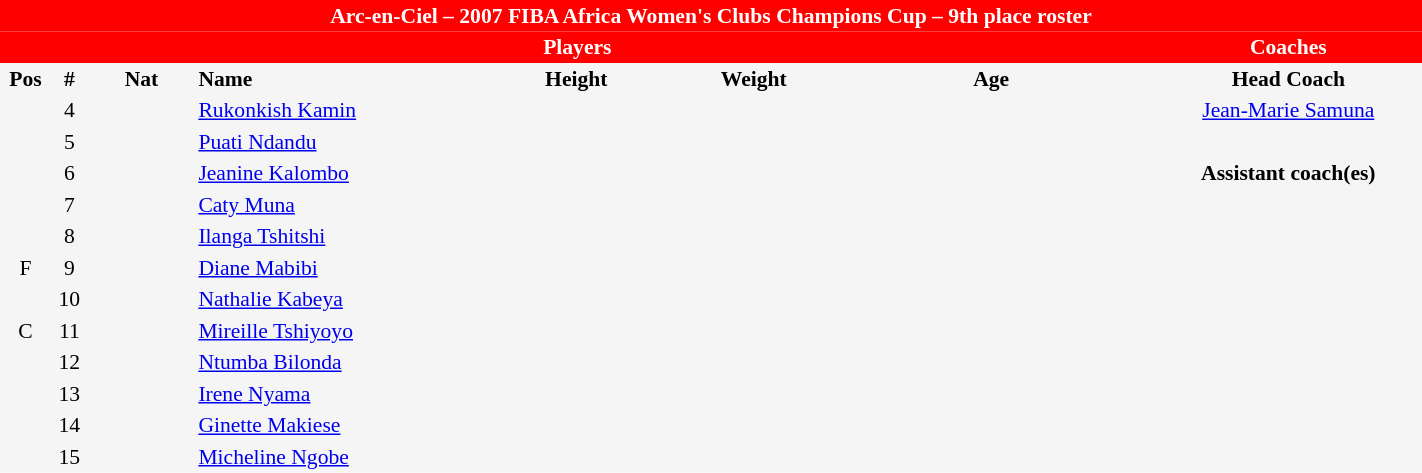<table border=0 cellpadding=2 cellspacing=0  |- bgcolor=#f5f5f5 style="text-align:center; font-size:90%;" width=75%>
<tr>
<td colspan="8" style="background: red; color: white"><strong>Arc-en-Ciel – 2007 FIBA Africa Women's Clubs Champions Cup – 9th place roster</strong></td>
</tr>
<tr>
<td colspan="7" style="background: red; color: white"><strong>Players</strong></td>
<td style="background: red; color: white"><strong>Coaches</strong></td>
</tr>
<tr style="background=#f5f5f5; color: black">
<th width=5px>Pos</th>
<th width=5px>#</th>
<th width=50px>Nat</th>
<th width=135px align=left>Name</th>
<th width=100px>Height</th>
<th width=70px>Weight</th>
<th width=160px>Age</th>
<th width=130px>Head Coach</th>
</tr>
<tr>
<td></td>
<td>4</td>
<td></td>
<td align=left><a href='#'>Rukonkish Kamin</a></td>
<td></td>
<td></td>
<td><span></span></td>
<td> <a href='#'>Jean-Marie Samuna</a></td>
</tr>
<tr>
<td></td>
<td>5</td>
<td></td>
<td align=left><a href='#'>Puati Ndandu</a></td>
<td></td>
<td></td>
<td><span></span></td>
</tr>
<tr>
<td></td>
<td>6</td>
<td></td>
<td align=left><a href='#'>Jeanine Kalombo</a></td>
<td></td>
<td></td>
<td><span></span></td>
<td><strong>Assistant coach(es)</strong></td>
</tr>
<tr>
<td></td>
<td>7</td>
<td></td>
<td align=left><a href='#'>Caty Muna</a></td>
<td></td>
<td></td>
<td><span></span></td>
<td></td>
</tr>
<tr>
<td></td>
<td>8</td>
<td></td>
<td align=left><a href='#'>Ilanga Tshitshi</a></td>
<td></td>
<td></td>
<td><span></span></td>
<td></td>
</tr>
<tr>
<td>F</td>
<td>9</td>
<td></td>
<td align=left><a href='#'>Diane Mabibi</a></td>
<td><span></span></td>
<td></td>
<td><span></span></td>
</tr>
<tr>
<td></td>
<td>10</td>
<td></td>
<td align=left><a href='#'>Nathalie Kabeya</a></td>
<td></td>
<td></td>
<td><span></span></td>
</tr>
<tr>
<td>C</td>
<td>11</td>
<td></td>
<td align=left><a href='#'>Mireille Tshiyoyo</a></td>
<td><span></span></td>
<td></td>
<td><span></span></td>
</tr>
<tr>
<td></td>
<td>12</td>
<td></td>
<td align=left><a href='#'>Ntumba Bilonda</a></td>
<td></td>
<td></td>
<td><span></span></td>
</tr>
<tr>
<td></td>
<td>13</td>
<td></td>
<td align=left><a href='#'>Irene Nyama</a></td>
<td></td>
<td></td>
<td><span></span></td>
</tr>
<tr>
<td></td>
<td>14</td>
<td></td>
<td align=left><a href='#'>Ginette Makiese</a></td>
<td></td>
<td></td>
<td><span></span></td>
</tr>
<tr>
<td></td>
<td>15</td>
<td></td>
<td align=left><a href='#'>Micheline Ngobe</a></td>
<td></td>
<td></td>
<td><span></span></td>
</tr>
</table>
